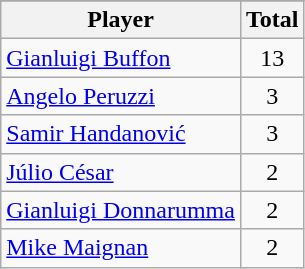<table class="wikitable">
<tr style="background:#ccc; text-align:center;">
</tr>
<tr>
<th>Player</th>
<th>Total</th>
</tr>
<tr>
<td> <a href='#'>Gianluigi Buffon</a></td>
<td align=center>13</td>
</tr>
<tr>
<td> <a href='#'>Angelo Peruzzi</a></td>
<td align=center>3</td>
</tr>
<tr>
<td> <a href='#'>Samir Handanović</a></td>
<td align=center>3</td>
</tr>
<tr>
<td> <a href='#'>Júlio César</a></td>
<td align=center>2</td>
</tr>
<tr>
<td> <a href='#'>Gianluigi Donnarumma</a></td>
<td align=center>2</td>
</tr>
<tr>
<td> <a href='#'>Mike Maignan</a></td>
<td align=center>2</td>
</tr>
</table>
